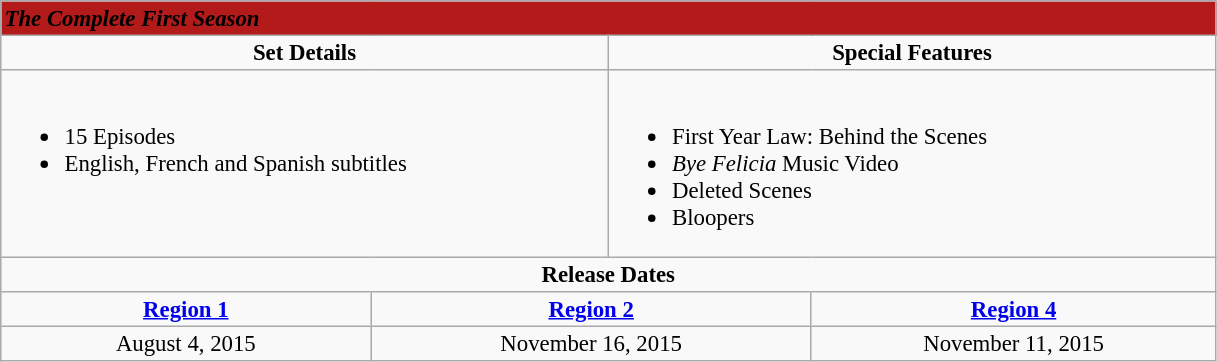<table border="2" cellpadding="2" cellspacing="0" style="margin: 0 1em 0 0; background: #f9f9f9; border: 1px #aaa solid; border-collapse: collapse; font-size: 95%;">
<tr style="background:#B31B1B">
<td colspan="6"><span> <strong><em>The Complete First Season</em></strong></span></td>
</tr>
<tr style="vertical-align:top; text-align:center;">
<td style="width:400px;" colspan="3"><strong>Set Details</strong></td>
<td style="width:400px; " colspan="3"><strong>Special Features</strong></td>
</tr>
<tr valign="top">
<td colspan="3" style="text-align:left; width:400px;"><br><ul><li>15 Episodes</li><li>English, French and Spanish subtitles</li></ul></td>
<td colspan="3" style="text-align:left; width:400px;"><br><ul><li>First Year Law: Behind the Scenes</li><li><em>Bye Felicia</em> Music Video</li><li>Deleted Scenes</li><li>Bloopers</li></ul></td>
</tr>
<tr>
<td colspan="6" style="text-align:center;"><strong>Release Dates</strong></td>
</tr>
<tr>
<td colspan="2" style="text-align:center;"><strong><a href='#'>Region 1</a></strong></td>
<td colspan="2" style="text-align:center;"><strong><a href='#'>Region 2</a></strong></td>
<td colspan="2" style="text-align:center;"><strong><a href='#'>Region 4</a></strong></td>
</tr>
<tr style="text-align:center;">
<td colspan="2">August 4, 2015</td>
<td colspan="2">November 16, 2015</td>
<td colspan="2">November 11, 2015</td>
</tr>
</table>
